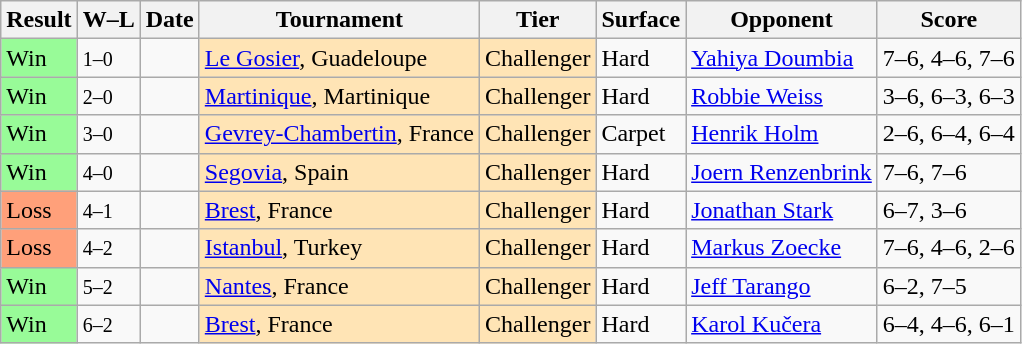<table class="sortable wikitable">
<tr>
<th>Result</th>
<th class="unsortable">W–L</th>
<th>Date</th>
<th>Tournament</th>
<th>Tier</th>
<th>Surface</th>
<th>Opponent</th>
<th class="unsortable">Score</th>
</tr>
<tr>
<td style="background:#98fb98;">Win</td>
<td><small>1–0</small></td>
<td></td>
<td style="background:moccasin;"><a href='#'>Le Gosier</a>, Guadeloupe</td>
<td style="background:moccasin;">Challenger</td>
<td>Hard</td>
<td> <a href='#'>Yahiya Doumbia</a></td>
<td>7–6, 4–6, 7–6</td>
</tr>
<tr>
<td style="background:#98fb98;">Win</td>
<td><small>2–0</small></td>
<td></td>
<td style="background:moccasin;"><a href='#'>Martinique</a>, Martinique</td>
<td style="background:moccasin;">Challenger</td>
<td>Hard</td>
<td> <a href='#'>Robbie Weiss</a></td>
<td>3–6, 6–3, 6–3</td>
</tr>
<tr>
<td style="background:#98fb98;">Win</td>
<td><small>3–0</small></td>
<td></td>
<td style="background:moccasin;"><a href='#'>Gevrey-Chambertin</a>, France</td>
<td style="background:moccasin;">Challenger</td>
<td>Carpet</td>
<td> <a href='#'>Henrik Holm</a></td>
<td>2–6, 6–4, 6–4</td>
</tr>
<tr>
<td style="background:#98fb98;">Win</td>
<td><small>4–0</small></td>
<td></td>
<td style="background:moccasin;"><a href='#'>Segovia</a>, Spain</td>
<td style="background:moccasin;">Challenger</td>
<td>Hard</td>
<td> <a href='#'>Joern Renzenbrink</a></td>
<td>7–6, 7–6</td>
</tr>
<tr>
<td style="background:#ffa07a;">Loss</td>
<td><small>4–1</small></td>
<td></td>
<td style="background:moccasin;"><a href='#'>Brest</a>, France</td>
<td style="background:moccasin;">Challenger</td>
<td>Hard</td>
<td> <a href='#'>Jonathan Stark</a></td>
<td>6–7, 3–6</td>
</tr>
<tr>
<td style="background:#ffa07a;">Loss</td>
<td><small>4–2</small></td>
<td></td>
<td style="background:moccasin;"><a href='#'>Istanbul</a>, Turkey</td>
<td style="background:moccasin;">Challenger</td>
<td>Hard</td>
<td> <a href='#'>Markus Zoecke</a></td>
<td>7–6, 4–6, 2–6</td>
</tr>
<tr>
<td style="background:#98fb98;">Win</td>
<td><small>5–2</small></td>
<td></td>
<td style="background:moccasin;"><a href='#'>Nantes</a>, France</td>
<td style="background:moccasin;">Challenger</td>
<td>Hard</td>
<td> <a href='#'>Jeff Tarango</a></td>
<td>6–2, 7–5</td>
</tr>
<tr>
<td style="background:#98fb98;">Win</td>
<td><small>6–2</small></td>
<td></td>
<td style="background:moccasin;"><a href='#'>Brest</a>, France</td>
<td style="background:moccasin;">Challenger</td>
<td>Hard</td>
<td> <a href='#'>Karol Kučera</a></td>
<td>6–4, 4–6, 6–1</td>
</tr>
</table>
